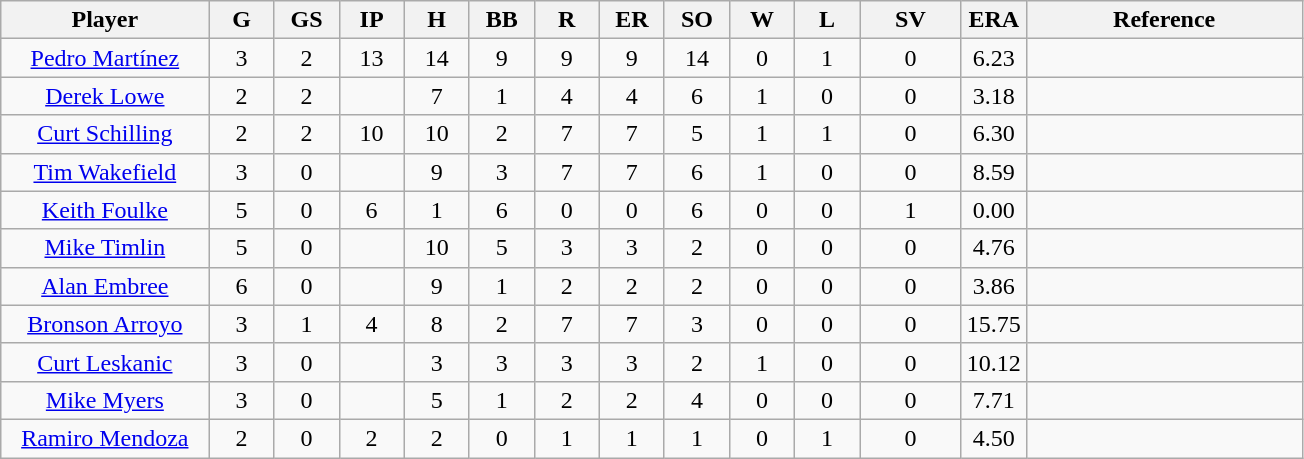<table class="wikitable sortable" style="text-align:center">
<tr>
<th width="16%">Player</th>
<th width="5%">G</th>
<th width="5%">GS</th>
<th width="5%">IP</th>
<th width="5%">H</th>
<th width="5%">BB</th>
<th width="5%">R</th>
<th width="5%">ER</th>
<th width="5%">SO</th>
<th width="5%">W</th>
<th width="5%">L</th>
<th>SV</th>
<th width="5%">ERA</th>
<th>Reference</th>
</tr>
<tr>
<td><a href='#'>Pedro Martínez</a></td>
<td>3</td>
<td>2</td>
<td>13</td>
<td>14</td>
<td>9</td>
<td>9</td>
<td>9</td>
<td>14</td>
<td>0</td>
<td>1</td>
<td>0</td>
<td>6.23</td>
<td></td>
</tr>
<tr>
<td><a href='#'>Derek Lowe</a></td>
<td>2</td>
<td>2</td>
<td></td>
<td>7</td>
<td>1</td>
<td>4</td>
<td>4</td>
<td>6</td>
<td>1</td>
<td>0</td>
<td>0</td>
<td>3.18</td>
<td></td>
</tr>
<tr>
<td><a href='#'>Curt Schilling</a></td>
<td>2</td>
<td>2</td>
<td>10</td>
<td>10</td>
<td>2</td>
<td>7</td>
<td>7</td>
<td>5</td>
<td>1</td>
<td>1</td>
<td>0</td>
<td>6.30</td>
<td></td>
</tr>
<tr>
<td><a href='#'>Tim Wakefield</a></td>
<td>3</td>
<td>0</td>
<td></td>
<td>9</td>
<td>3</td>
<td>7</td>
<td>7</td>
<td>6</td>
<td>1</td>
<td>0</td>
<td>0</td>
<td>8.59</td>
<td></td>
</tr>
<tr>
<td><a href='#'>Keith Foulke</a></td>
<td>5</td>
<td>0</td>
<td>6</td>
<td>1</td>
<td>6</td>
<td>0</td>
<td>0</td>
<td>6</td>
<td>0</td>
<td>0</td>
<td>1</td>
<td>0.00</td>
<td></td>
</tr>
<tr>
<td><a href='#'>Mike Timlin</a></td>
<td>5</td>
<td>0</td>
<td></td>
<td>10</td>
<td>5</td>
<td>3</td>
<td>3</td>
<td>2</td>
<td>0</td>
<td>0</td>
<td>0</td>
<td>4.76</td>
<td></td>
</tr>
<tr>
<td><a href='#'>Alan Embree</a></td>
<td>6</td>
<td>0</td>
<td></td>
<td>9</td>
<td>1</td>
<td>2</td>
<td>2</td>
<td>2</td>
<td>0</td>
<td>0</td>
<td>0</td>
<td>3.86</td>
<td></td>
</tr>
<tr>
<td><a href='#'>Bronson Arroyo</a></td>
<td>3</td>
<td>1</td>
<td>4</td>
<td>8</td>
<td>2</td>
<td>7</td>
<td>7</td>
<td>3</td>
<td>0</td>
<td>0</td>
<td>0</td>
<td>15.75</td>
<td></td>
</tr>
<tr>
<td><a href='#'>Curt Leskanic</a></td>
<td>3</td>
<td>0</td>
<td></td>
<td>3</td>
<td>3</td>
<td>3</td>
<td>3</td>
<td>2</td>
<td>1</td>
<td>0</td>
<td>0</td>
<td>10.12</td>
<td></td>
</tr>
<tr>
<td><a href='#'>Mike Myers</a></td>
<td>3</td>
<td>0</td>
<td></td>
<td>5</td>
<td>1</td>
<td>2</td>
<td>2</td>
<td>4</td>
<td>0</td>
<td>0</td>
<td>0</td>
<td>7.71</td>
<td></td>
</tr>
<tr>
<td><a href='#'>Ramiro Mendoza</a></td>
<td>2</td>
<td>0</td>
<td>2</td>
<td>2</td>
<td>0</td>
<td>1</td>
<td>1</td>
<td>1</td>
<td>0</td>
<td>1</td>
<td>0</td>
<td>4.50</td>
<td></td>
</tr>
</table>
